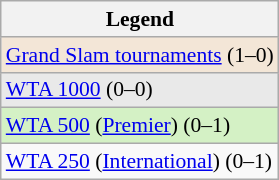<table class="wikitable" style=font-size:90%>
<tr>
<th>Legend</th>
</tr>
<tr>
<td bgcolor="f3e6d7"><a href='#'>Grand Slam tournaments</a> (1–0)</td>
</tr>
<tr>
<td style="background:#e9e9e9;"><a href='#'>WTA 1000</a> (0–0)</td>
</tr>
<tr>
<td style="background:#d4f1c5;"><a href='#'>WTA 500</a> (<a href='#'>Premier</a>) (0–1)</td>
</tr>
<tr>
<td><a href='#'>WTA 250</a> (<a href='#'>International</a>) (0–1)</td>
</tr>
</table>
